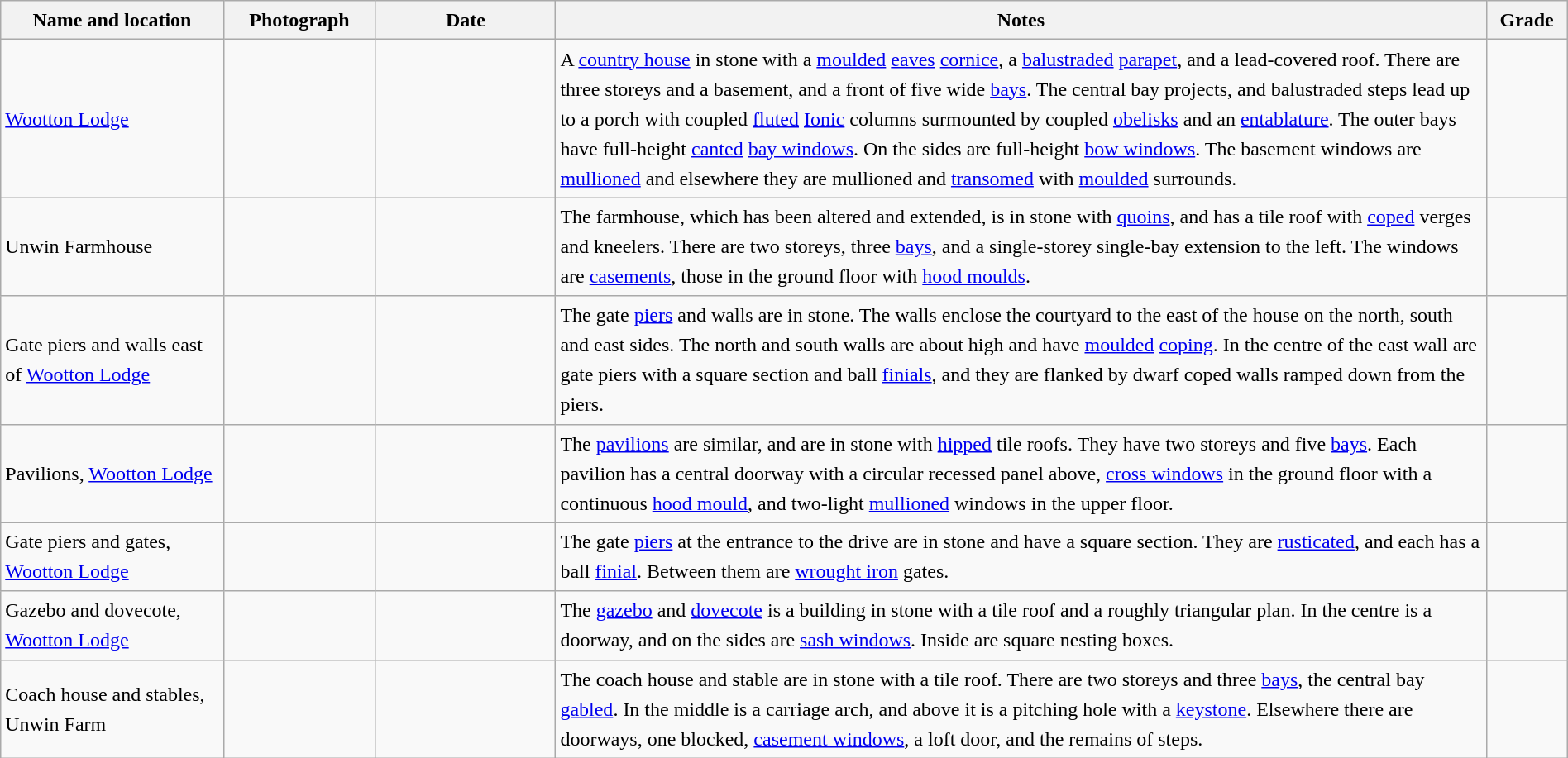<table class="wikitable sortable plainrowheaders" style="width:100%; border:0; text-align:left; line-height:150%;">
<tr>
<th scope="col"  style="width:150px">Name and location</th>
<th scope="col"  style="width:100px" class="unsortable">Photograph</th>
<th scope="col"  style="width:120px">Date</th>
<th scope="col"  style="width:650px" class="unsortable">Notes</th>
<th scope="col"  style="width:50px">Grade</th>
</tr>
<tr>
<td><a href='#'>Wootton Lodge</a><br><small></small></td>
<td></td>
<td align="center"></td>
<td>A <a href='#'>country house</a> in stone with a <a href='#'>moulded</a> <a href='#'>eaves</a> <a href='#'>cornice</a>, a <a href='#'>balustraded</a> <a href='#'>parapet</a>, and a lead-covered roof.  There are three storeys and a basement, and a front of five wide <a href='#'>bays</a>.  The central bay projects, and balustraded steps lead up to a porch with coupled <a href='#'>fluted</a> <a href='#'>Ionic</a> columns surmounted by coupled <a href='#'>obelisks</a> and an <a href='#'>entablature</a>.  The outer bays have full-height <a href='#'>canted</a> <a href='#'>bay windows</a>.  On the sides are full-height <a href='#'>bow windows</a>.  The basement windows are <a href='#'>mullioned</a> and elsewhere they are mullioned and <a href='#'>transomed</a> with <a href='#'>moulded</a> surrounds.</td>
<td align="center" ></td>
</tr>
<tr>
<td>Unwin Farmhouse<br><small></small></td>
<td></td>
<td align="center"></td>
<td>The farmhouse, which has been altered and extended, is in stone with <a href='#'>quoins</a>, and has a tile roof with <a href='#'>coped</a> verges and kneelers.  There are two storeys, three <a href='#'>bays</a>, and a single-storey single-bay extension to the left.  The windows are <a href='#'>casements</a>, those in the ground floor with <a href='#'>hood moulds</a>.</td>
<td align="center" ></td>
</tr>
<tr>
<td>Gate piers and walls east of <a href='#'>Wootton Lodge</a><br><small></small></td>
<td></td>
<td align="center"></td>
<td>The gate <a href='#'>piers</a> and walls are in stone.  The walls enclose the courtyard to the east of the house on the north, south and east sides.  The north and south walls are about  high and have <a href='#'>moulded</a> <a href='#'>coping</a>.  In the centre of the east wall are gate piers with a square section and ball <a href='#'>finials</a>, and they are flanked by dwarf coped walls ramped down from the piers.</td>
<td align="center" ></td>
</tr>
<tr>
<td>Pavilions, <a href='#'>Wootton Lodge</a><br><small></small></td>
<td></td>
<td align="center"></td>
<td>The <a href='#'>pavilions</a> are similar, and are in stone with <a href='#'>hipped</a> tile roofs.  They have two storeys and five <a href='#'>bays</a>.  Each pavilion has a central doorway with a circular recessed panel above, <a href='#'>cross windows</a> in the ground floor with a continuous <a href='#'>hood mould</a>, and two-light <a href='#'>mullioned</a> windows in the upper floor.</td>
<td align="center" ></td>
</tr>
<tr>
<td>Gate piers and gates, <a href='#'>Wootton Lodge</a><br><small></small></td>
<td></td>
<td align="center"></td>
<td>The gate <a href='#'>piers</a> at the entrance to the drive are in stone and have a square section.  They are <a href='#'>rusticated</a>, and each has a ball <a href='#'>finial</a>.  Between them are <a href='#'>wrought iron</a> gates.</td>
<td align="center" ></td>
</tr>
<tr>
<td>Gazebo and dovecote, <a href='#'>Wootton Lodge</a><br><small></small></td>
<td></td>
<td align="center"></td>
<td>The <a href='#'>gazebo</a> and <a href='#'>dovecote</a> is a building in stone with a tile roof and a roughly triangular plan.  In the centre is a doorway, and on the sides are <a href='#'>sash windows</a>.  Inside are square nesting boxes.</td>
<td align="center" ></td>
</tr>
<tr>
<td>Coach house and stables, Unwin Farm<br><small></small></td>
<td></td>
<td align="center"></td>
<td>The coach house and stable are in stone with a tile roof.  There are two storeys and three <a href='#'>bays</a>, the central bay <a href='#'>gabled</a>.  In the middle is a carriage arch, and above it is a pitching hole with a <a href='#'>keystone</a>.  Elsewhere there are doorways, one blocked, <a href='#'>casement windows</a>, a loft door, and the remains of steps.</td>
<td align="center" ></td>
</tr>
<tr>
</tr>
</table>
